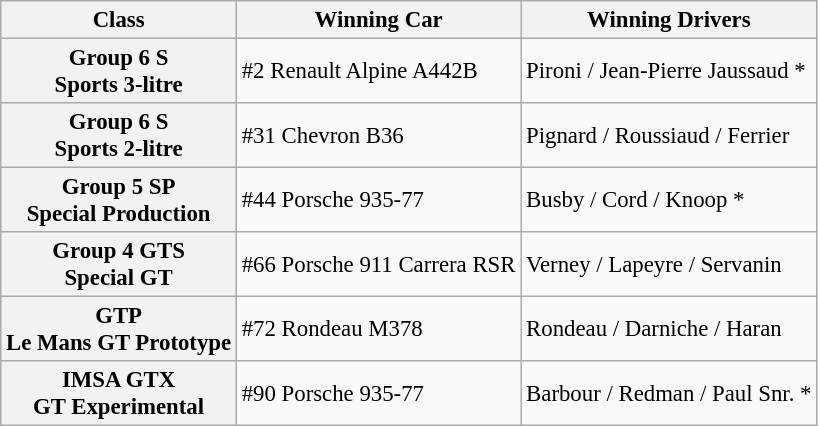<table class="wikitable" style="font-size: 95%">
<tr>
<th>Class</th>
<th>Winning Car</th>
<th>Winning Drivers</th>
</tr>
<tr>
<th>Group 6 S<br> Sports 3-litre</th>
<td>#2 Renault Alpine A442B</td>
<td>Pironi / Jean-Pierre Jaussaud *</td>
</tr>
<tr>
<th>Group 6 S<br> Sports 2-litre</th>
<td>#31 Chevron B36</td>
<td>Pignard / Roussiaud / Ferrier</td>
</tr>
<tr>
<th>Group 5 SP<br> Special Production</th>
<td>#44 Porsche 935-77</td>
<td>Busby / Cord / Knoop *</td>
</tr>
<tr>
<th>Group 4 GTS<br> Special GT</th>
<td>#66 Porsche 911 Carrera RSR</td>
<td>Verney / Lapeyre / Servanin</td>
</tr>
<tr>
<th>GTP<br> Le Mans GT Prototype</th>
<td>#72 Rondeau M378</td>
<td>Rondeau / Darniche / Haran</td>
</tr>
<tr>
<th>IMSA GTX<br>GT Experimental</th>
<td>#90 Porsche 935-77</td>
<td>Barbour / Redman / Paul Snr. *</td>
</tr>
</table>
